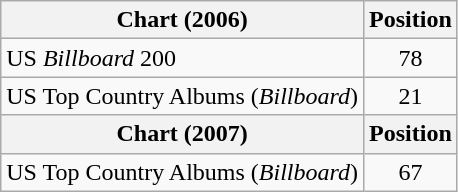<table class="wikitable">
<tr>
<th>Chart (2006)</th>
<th>Position</th>
</tr>
<tr>
<td>US <em>Billboard</em> 200</td>
<td align="center">78</td>
</tr>
<tr>
<td>US Top Country Albums (<em>Billboard</em>)</td>
<td align="center">21</td>
</tr>
<tr>
<th>Chart (2007)</th>
<th>Position</th>
</tr>
<tr>
<td>US Top Country Albums (<em>Billboard</em>)</td>
<td align="center">67</td>
</tr>
</table>
